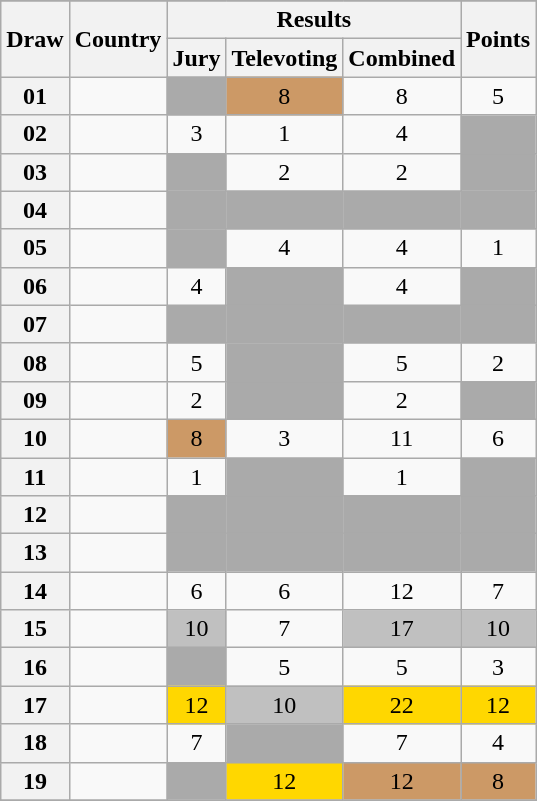<table class="sortable wikitable collapsible plainrowheaders" style="text-align:center;">
<tr>
</tr>
<tr>
<th scope="col" rowspan="2">Draw</th>
<th scope="col" rowspan="2">Country</th>
<th scope="col" colspan="3">Results</th>
<th scope="col" rowspan="2">Points</th>
</tr>
<tr>
<th scope="col">Jury</th>
<th scope="col">Televoting</th>
<th scope="col">Combined</th>
</tr>
<tr>
<th scope="row" style="text-align:center;">01</th>
<td style="text-align:left;"></td>
<td style="background:#AAAAAA;"></td>
<td style="background:#CC9966;">8</td>
<td>8</td>
<td>5</td>
</tr>
<tr>
<th scope="row" style="text-align:center;">02</th>
<td style="text-align:left;"></td>
<td>3</td>
<td>1</td>
<td>4</td>
<td style="background:#AAAAAA;"></td>
</tr>
<tr>
<th scope="row" style="text-align:center;">03</th>
<td style="text-align:left;"></td>
<td style="background:#AAAAAA;"></td>
<td>2</td>
<td>2</td>
<td style="background:#AAAAAA;"></td>
</tr>
<tr>
<th scope="row" style="text-align:center;">04</th>
<td style="text-align:left;"></td>
<td style="background:#AAAAAA;"></td>
<td style="background:#AAAAAA;"></td>
<td style="background:#AAAAAA;"></td>
<td style="background:#AAAAAA;"></td>
</tr>
<tr>
<th scope="row" style="text-align:center;">05</th>
<td style="text-align:left;"></td>
<td style="background:#AAAAAA;"></td>
<td>4</td>
<td>4</td>
<td>1</td>
</tr>
<tr>
<th scope="row" style="text-align:center;">06</th>
<td style="text-align:left;"></td>
<td>4</td>
<td style="background:#AAAAAA;"></td>
<td>4</td>
<td style="background:#AAAAAA;"></td>
</tr>
<tr>
<th scope="row" style="text-align:center;">07</th>
<td style="text-align:left;"></td>
<td style="background:#AAAAAA;"></td>
<td style="background:#AAAAAA;"></td>
<td style="background:#AAAAAA;"></td>
<td style="background:#AAAAAA;"></td>
</tr>
<tr>
<th scope="row" style="text-align:center;">08</th>
<td style="text-align:left;"></td>
<td>5</td>
<td style="background:#AAAAAA;"></td>
<td>5</td>
<td>2</td>
</tr>
<tr>
<th scope="row" style="text-align:center;">09</th>
<td style="text-align:left;"></td>
<td>2</td>
<td style="background:#AAAAAA;"></td>
<td>2</td>
<td style="background:#AAAAAA;"></td>
</tr>
<tr>
<th scope="row" style="text-align:center;">10</th>
<td style="text-align:left;"></td>
<td style="background:#CC9966;">8</td>
<td>3</td>
<td>11</td>
<td>6</td>
</tr>
<tr>
<th scope="row" style="text-align:center;">11</th>
<td style="text-align:left;"></td>
<td>1</td>
<td style="background:#AAAAAA;"></td>
<td>1</td>
<td style="background:#AAAAAA;"></td>
</tr>
<tr>
<th scope="row" style="text-align:center;">12</th>
<td style="text-align:left;"></td>
<td style="background:#AAAAAA;"></td>
<td style="background:#AAAAAA;"></td>
<td style="background:#AAAAAA;"></td>
<td style="background:#AAAAAA;"></td>
</tr>
<tr>
<th scope="row" style="text-align:center;">13</th>
<td style="text-align:left;"></td>
<td style="background:#AAAAAA;"></td>
<td style="background:#AAAAAA;"></td>
<td style="background:#AAAAAA;"></td>
<td style="background:#AAAAAA;"></td>
</tr>
<tr>
<th scope="row" style="text-align:center;">14</th>
<td style="text-align:left;"></td>
<td>6</td>
<td>6</td>
<td>12</td>
<td>7</td>
</tr>
<tr>
<th scope="row" style="text-align:center;">15</th>
<td style="text-align:left;"></td>
<td style="background:silver;">10</td>
<td>7</td>
<td style="background:silver;">17</td>
<td style="background:silver;">10</td>
</tr>
<tr>
<th scope="row" style="text-align:center;">16</th>
<td style="text-align:left;"></td>
<td style="background:#AAAAAA;"></td>
<td>5</td>
<td>5</td>
<td>3</td>
</tr>
<tr>
<th scope="row" style="text-align:center;">17</th>
<td style="text-align:left;"></td>
<td style="background:gold;">12</td>
<td style="background:silver;">10</td>
<td style="background:gold;">22</td>
<td style="background:gold;">12</td>
</tr>
<tr>
<th scope="row" style="text-align:center;">18</th>
<td style="text-align:left;"></td>
<td>7</td>
<td style="background:#AAAAAA;"></td>
<td>7</td>
<td>4</td>
</tr>
<tr>
<th scope="row" style="text-align:center;">19</th>
<td style="text-align:left;"></td>
<td style="background:#AAAAAA;"></td>
<td style="background:gold;">12</td>
<td style="background:#CC9966;">12</td>
<td style="background:#CC9966;">8</td>
</tr>
<tr>
</tr>
</table>
